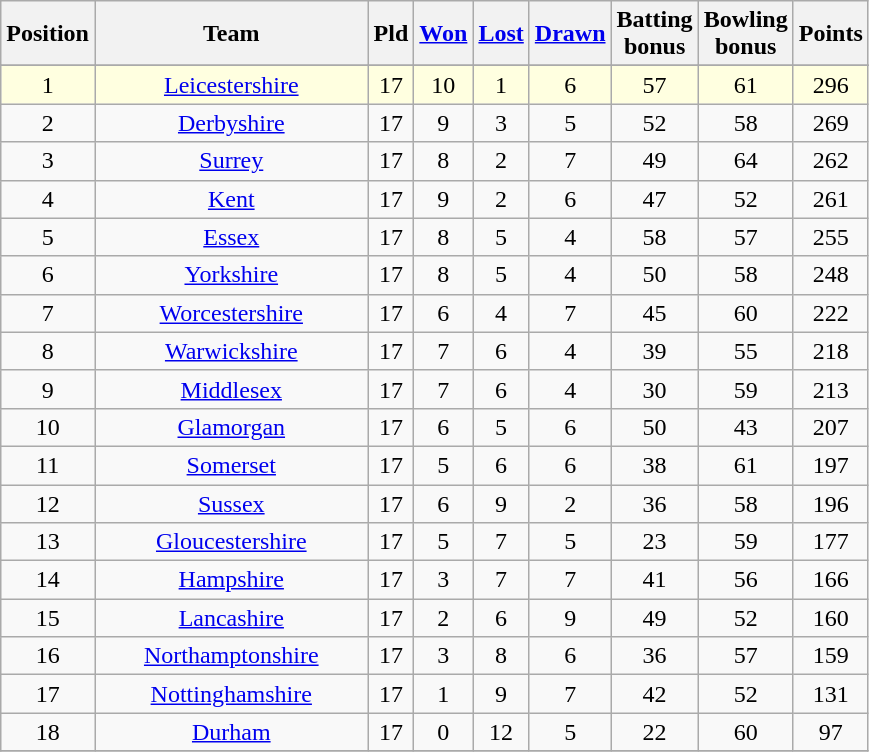<table class="wikitable" style="text-align:center;">
<tr>
<th width=20>Position</th>
<th width=175>Team</th>
<th width=20 abbr="Played">Pld</th>
<th width=20 abbr="Won"><a href='#'>Won</a></th>
<th width=20 abbr="Lost"><a href='#'>Lost</a></th>
<th width=20 abbr="Drawn"><a href='#'>Drawn</a></th>
<th width=20 abbr="Bonus points">Batting bonus</th>
<th width=20 abbr="Bonus points">Bowling bonus</th>
<th width=20 abbr="Points">Points</th>
</tr>
<tr style="background:#ccffcc;">
</tr>
<tr bgcolor="#ffffe0">
<td>1</td>
<td><a href='#'>Leicestershire</a></td>
<td>17</td>
<td>10</td>
<td>1</td>
<td>6</td>
<td>57</td>
<td>61</td>
<td>296</td>
</tr>
<tr>
<td>2</td>
<td><a href='#'>Derbyshire</a></td>
<td>17</td>
<td>9</td>
<td>3</td>
<td>5</td>
<td>52</td>
<td>58</td>
<td>269</td>
</tr>
<tr>
<td>3</td>
<td><a href='#'>Surrey</a></td>
<td>17</td>
<td>8</td>
<td>2</td>
<td>7</td>
<td>49</td>
<td>64</td>
<td>262</td>
</tr>
<tr>
<td>4</td>
<td><a href='#'>Kent</a></td>
<td>17</td>
<td>9</td>
<td>2</td>
<td>6</td>
<td>47</td>
<td>52</td>
<td>261</td>
</tr>
<tr>
<td>5</td>
<td><a href='#'>Essex</a></td>
<td>17</td>
<td>8</td>
<td>5</td>
<td>4</td>
<td>58</td>
<td>57</td>
<td>255</td>
</tr>
<tr>
<td>6</td>
<td><a href='#'>Yorkshire</a></td>
<td>17</td>
<td>8</td>
<td>5</td>
<td>4</td>
<td>50</td>
<td>58</td>
<td>248</td>
</tr>
<tr>
<td>7</td>
<td><a href='#'>Worcestershire</a></td>
<td>17</td>
<td>6</td>
<td>4</td>
<td>7</td>
<td>45</td>
<td>60</td>
<td>222</td>
</tr>
<tr>
<td>8</td>
<td><a href='#'>Warwickshire</a></td>
<td>17</td>
<td>7</td>
<td>6</td>
<td>4</td>
<td>39</td>
<td>55</td>
<td>218</td>
</tr>
<tr>
<td>9</td>
<td><a href='#'>Middlesex</a></td>
<td>17</td>
<td>7</td>
<td>6</td>
<td>4</td>
<td>30</td>
<td>59</td>
<td>213</td>
</tr>
<tr>
<td>10</td>
<td><a href='#'>Glamorgan</a></td>
<td>17</td>
<td>6</td>
<td>5</td>
<td>6</td>
<td>50</td>
<td>43</td>
<td>207</td>
</tr>
<tr>
<td>11</td>
<td><a href='#'>Somerset</a></td>
<td>17</td>
<td>5</td>
<td>6</td>
<td>6</td>
<td>38</td>
<td>61</td>
<td>197</td>
</tr>
<tr>
<td>12</td>
<td><a href='#'>Sussex</a></td>
<td>17</td>
<td>6</td>
<td>9</td>
<td>2</td>
<td>36</td>
<td>58</td>
<td>196</td>
</tr>
<tr>
<td>13</td>
<td><a href='#'>Gloucestershire</a></td>
<td>17</td>
<td>5</td>
<td>7</td>
<td>5</td>
<td>23</td>
<td>59</td>
<td>177</td>
</tr>
<tr>
<td>14</td>
<td><a href='#'>Hampshire</a></td>
<td>17</td>
<td>3</td>
<td>7</td>
<td>7</td>
<td>41</td>
<td>56</td>
<td>166</td>
</tr>
<tr>
<td>15</td>
<td><a href='#'>Lancashire</a></td>
<td>17</td>
<td>2</td>
<td>6</td>
<td>9</td>
<td>49</td>
<td>52</td>
<td>160</td>
</tr>
<tr>
<td>16</td>
<td><a href='#'>Northamptonshire</a></td>
<td>17</td>
<td>3</td>
<td>8</td>
<td>6</td>
<td>36</td>
<td>57</td>
<td>159</td>
</tr>
<tr>
<td>17</td>
<td><a href='#'>Nottinghamshire</a></td>
<td>17</td>
<td>1</td>
<td>9</td>
<td>7</td>
<td>42</td>
<td>52</td>
<td>131</td>
</tr>
<tr>
<td>18</td>
<td><a href='#'>Durham</a></td>
<td>17</td>
<td>0</td>
<td>12</td>
<td>5</td>
<td>22</td>
<td>60</td>
<td>97</td>
</tr>
<tr>
</tr>
</table>
